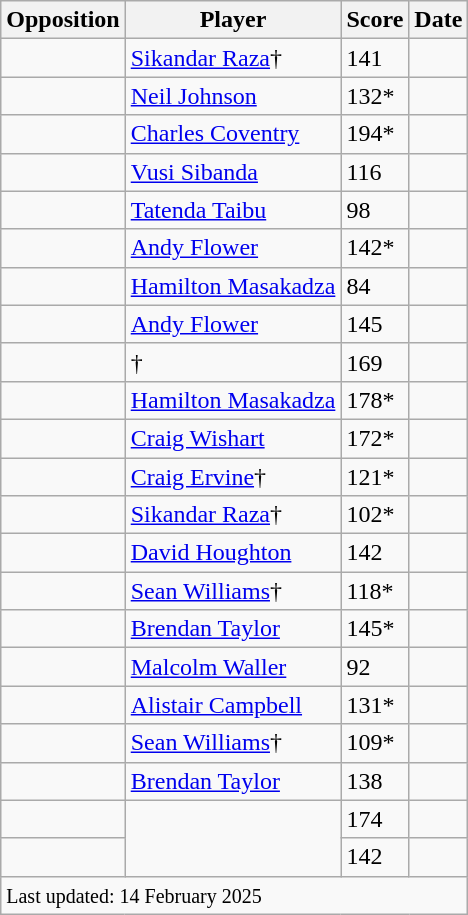<table class="wikitable sortable">
<tr>
<th>Opposition</th>
<th>Player</th>
<th>Score</th>
<th>Date</th>
</tr>
<tr>
<td></td>
<td><a href='#'>Sikandar Raza</a>†</td>
<td>141</td>
<td></td>
</tr>
<tr>
<td></td>
<td><a href='#'>Neil Johnson</a></td>
<td>132*</td>
<td> </td>
</tr>
<tr>
<td></td>
<td><a href='#'>Charles Coventry</a></td>
<td>194*</td>
<td></td>
</tr>
<tr>
<td></td>
<td><a href='#'>Vusi Sibanda</a></td>
<td>116</td>
<td></td>
</tr>
<tr>
<td></td>
<td><a href='#'>Tatenda Taibu</a></td>
<td>98</td>
<td> </td>
</tr>
<tr>
<td></td>
<td><a href='#'>Andy Flower</a></td>
<td>142*</td>
<td></td>
</tr>
<tr>
<td></td>
<td><a href='#'>Hamilton Masakadza</a></td>
<td>84</td>
<td></td>
</tr>
<tr>
<td></td>
<td><a href='#'>Andy Flower</a></td>
<td>145</td>
<td></td>
</tr>
<tr>
<td></td>
<td>†</td>
<td>169</td>
<td></td>
</tr>
<tr>
<td></td>
<td><a href='#'>Hamilton Masakadza</a></td>
<td>178*</td>
<td></td>
</tr>
<tr>
<td></td>
<td><a href='#'>Craig Wishart</a></td>
<td>172*</td>
<td> </td>
</tr>
<tr>
<td></td>
<td><a href='#'>Craig Ervine</a>†</td>
<td>121*</td>
<td></td>
</tr>
<tr>
<td></td>
<td><a href='#'>Sikandar Raza</a>†</td>
<td>102*</td>
<td></td>
</tr>
<tr>
<td></td>
<td><a href='#'>David Houghton</a></td>
<td>142</td>
<td> </td>
</tr>
<tr>
<td></td>
<td><a href='#'>Sean Williams</a>†</td>
<td>118*</td>
<td></td>
</tr>
<tr>
<td></td>
<td><a href='#'>Brendan Taylor</a></td>
<td>145*</td>
<td></td>
</tr>
<tr>
<td></td>
<td><a href='#'>Malcolm Waller</a></td>
<td>92</td>
<td></td>
</tr>
<tr>
<td></td>
<td><a href='#'>Alistair Campbell</a></td>
<td>131*</td>
<td></td>
</tr>
<tr>
<td></td>
<td><a href='#'>Sean Williams</a>†</td>
<td>109*</td>
<td></td>
</tr>
<tr>
<td></td>
<td><a href='#'>Brendan Taylor</a></td>
<td>138</td>
<td></td>
</tr>
<tr>
<td></td>
<td rowspan="2"></td>
<td>174</td>
<td> </td>
</tr>
<tr>
<td></td>
<td>142</td>
<td> </td>
</tr>
<tr class="sortbottom">
<td colspan="4"><small>Last updated: 14 February 2025</small></td>
</tr>
</table>
